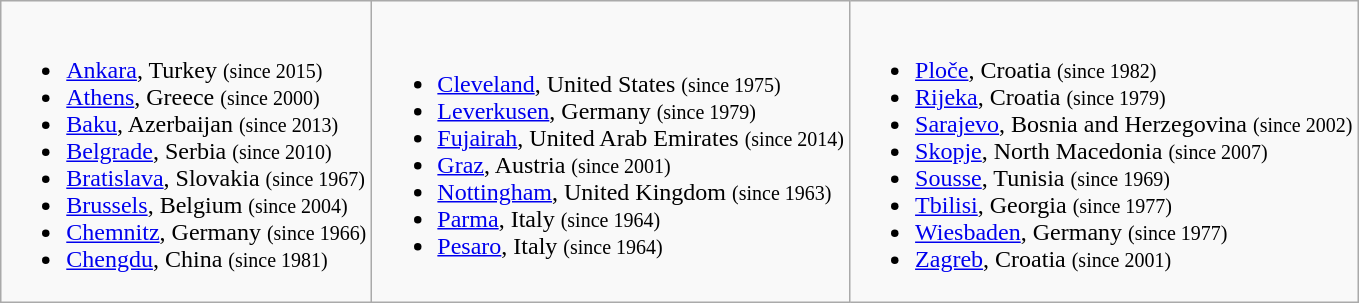<table class="wikitable">
<tr>
<td><br><ul><li> <a href='#'>Ankara</a>, Turkey <small>(since 2015)</small></li><li> <a href='#'>Athens</a>, Greece <small>(since 2000)</small></li><li> <a href='#'>Baku</a>, Azerbaijan <small>(since 2013)</small></li><li> <a href='#'>Belgrade</a>, Serbia <small>(since 2010)</small></li><li> <a href='#'>Bratislava</a>, Slovakia <small>(since 1967)</small></li><li> <a href='#'>Brussels</a>, Belgium <small>(since 2004)</small></li><li> <a href='#'>Chemnitz</a>, Germany <small>(since 1966)</small></li><li> <a href='#'>Chengdu</a>, China <small>(since 1981)</small></li></ul></td>
<td><br><ul><li> <a href='#'>Cleveland</a>, United States <small>(since 1975)</small></li><li> <a href='#'>Leverkusen</a>, Germany <small>(since 1979)</small></li><li> <a href='#'>Fujairah</a>, United Arab Emirates <small>(since 2014)</small></li><li> <a href='#'>Graz</a>, Austria <small>(since 2001)</small></li><li> <a href='#'>Nottingham</a>, United Kingdom <small>(since 1963)</small></li><li> <a href='#'>Parma</a>, Italy <small>(since 1964)</small></li><li> <a href='#'>Pesaro</a>, Italy <small>(since 1964)</small></li></ul></td>
<td><br><ul><li> <a href='#'>Ploče</a>, Croatia <small>(since 1982)</small></li><li> <a href='#'>Rijeka</a>, Croatia <small>(since 1979)</small></li><li> <a href='#'>Sarajevo</a>, Bosnia and Herzegovina <small>(since 2002)</small></li><li> <a href='#'>Skopje</a>, North Macedonia <small>(since 2007)</small></li><li> <a href='#'>Sousse</a>, Tunisia <small>(since 1969)</small></li><li> <a href='#'>Tbilisi</a>, Georgia <small>(since 1977)</small></li><li> <a href='#'>Wiesbaden</a>, Germany <small>(since 1977)</small></li><li> <a href='#'>Zagreb</a>, Croatia <small>(since 2001)</small></li></ul></td>
</tr>
</table>
